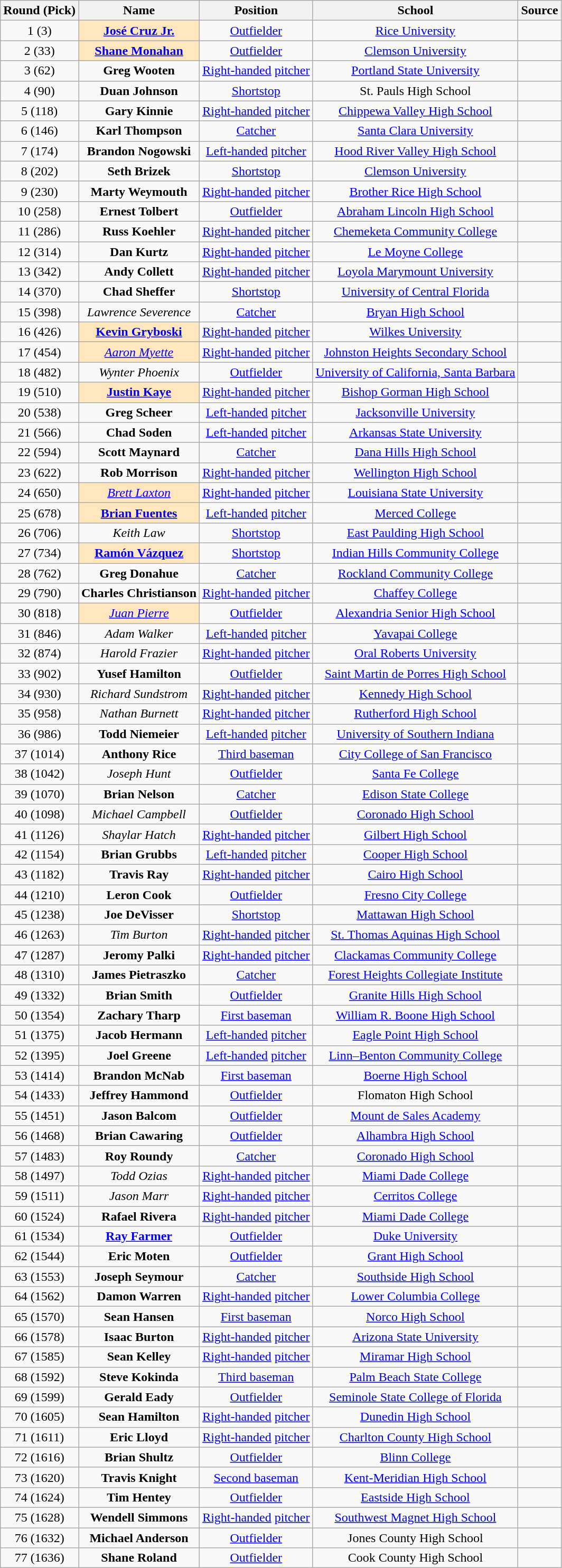<table class="wikitable" style="text-align:center;">
<tr>
<th>Round (Pick)</th>
<th>Name</th>
<th>Position</th>
<th>School</th>
<th>Source</th>
</tr>
<tr>
<td>1 (3)</td>
<td style="background-color: #FFE6BD"><strong><a href='#'>José Cruz Jr.</a></strong></td>
<td><a href='#'>Outfielder</a></td>
<td><a href='#'>Rice University</a></td>
<td></td>
</tr>
<tr>
<td>2 (33)</td>
<td style="background-color: #FFE6BD"><strong><a href='#'>Shane Monahan</a></strong></td>
<td><a href='#'>Outfielder</a></td>
<td><a href='#'>Clemson University</a></td>
<td></td>
</tr>
<tr>
<td>3 (62)</td>
<td><strong>Greg Wooten</strong></td>
<td><a href='#'>Right-handed</a> <a href='#'>pitcher</a></td>
<td><a href='#'>Portland State University</a></td>
<td></td>
</tr>
<tr>
<td>4 (90)</td>
<td><strong>Duan Johnson</strong></td>
<td><a href='#'>Shortstop</a></td>
<td>St. Pauls High School</td>
<td></td>
</tr>
<tr>
<td>5 (118)</td>
<td><strong>Gary Kinnie</strong></td>
<td><a href='#'>Right-handed</a> <a href='#'>pitcher</a></td>
<td><a href='#'>Chippewa Valley High School</a></td>
<td></td>
</tr>
<tr>
<td>6 (146)</td>
<td><strong>Karl Thompson</strong></td>
<td><a href='#'>Catcher</a></td>
<td><a href='#'>Santa Clara University</a></td>
<td></td>
</tr>
<tr>
<td>7 (174)</td>
<td><strong>Brandon Nogowski</strong></td>
<td><a href='#'>Left-handed</a> <a href='#'>pitcher</a></td>
<td><a href='#'>Hood River Valley High School</a></td>
<td></td>
</tr>
<tr>
<td>8 (202)</td>
<td><strong>Seth Brizek</strong></td>
<td><a href='#'>Shortstop</a></td>
<td><a href='#'>Clemson University</a></td>
<td></td>
</tr>
<tr>
<td>9 (230)</td>
<td><strong>Marty Weymouth</strong></td>
<td><a href='#'>Right-handed</a> <a href='#'>pitcher</a></td>
<td><a href='#'>Brother Rice High School</a></td>
<td></td>
</tr>
<tr>
<td>10 (258)</td>
<td><strong>Ernest Tolbert</strong></td>
<td><a href='#'>Outfielder</a></td>
<td><a href='#'>Abraham Lincoln High School</a></td>
<td></td>
</tr>
<tr>
<td>11 (286)</td>
<td><strong>Russ Koehler</strong></td>
<td><a href='#'>Right-handed</a> <a href='#'>pitcher</a></td>
<td><a href='#'>Chemeketa Community College</a></td>
<td></td>
</tr>
<tr>
<td>12 (314)</td>
<td><strong>Dan Kurtz</strong></td>
<td><a href='#'>Right-handed</a> <a href='#'>pitcher</a></td>
<td><a href='#'>Le Moyne College</a></td>
<td></td>
</tr>
<tr>
<td>13 (342)</td>
<td><strong>Andy Collett</strong></td>
<td><a href='#'>Right-handed</a> <a href='#'>pitcher</a></td>
<td><a href='#'>Loyola Marymount University</a></td>
<td></td>
</tr>
<tr>
<td>14 (370)</td>
<td><strong>Chad Sheffer</strong></td>
<td><a href='#'>Shortstop</a></td>
<td><a href='#'>University of Central Florida</a></td>
<td></td>
</tr>
<tr>
<td>15 (398)</td>
<td><em>Lawrence Severence</em></td>
<td><a href='#'>Catcher</a></td>
<td><a href='#'>Bryan High School</a></td>
<td></td>
</tr>
<tr>
<td>16 (426)</td>
<td style="background-color: #FFE6BD"><strong><a href='#'>Kevin Gryboski</a></strong></td>
<td><a href='#'>Right-handed</a> <a href='#'>pitcher</a></td>
<td><a href='#'>Wilkes University</a></td>
<td></td>
</tr>
<tr>
<td>17 (454)</td>
<td style="background-color: #FFE6BD"><em><a href='#'>Aaron Myette</a></em></td>
<td><a href='#'>Right-handed</a> <a href='#'>pitcher</a></td>
<td><a href='#'>Johnston Heights Secondary School</a></td>
<td></td>
</tr>
<tr>
<td>18 (482)</td>
<td><em>Wynter Phoenix</em></td>
<td><a href='#'>Outfielder</a></td>
<td><a href='#'>University of California, Santa Barbara</a></td>
<td></td>
</tr>
<tr>
<td>19 (510)</td>
<td style="background-color: #FFE6BD"><strong><a href='#'>Justin Kaye</a></strong></td>
<td><a href='#'>Right-handed</a> <a href='#'>pitcher</a></td>
<td><a href='#'>Bishop Gorman High School</a></td>
<td></td>
</tr>
<tr>
<td>20 (538)</td>
<td><strong>Greg Scheer</strong></td>
<td><a href='#'>Left-handed</a> <a href='#'>pitcher</a></td>
<td><a href='#'>Jacksonville University</a></td>
<td></td>
</tr>
<tr>
<td>21 (566)</td>
<td><strong>Chad Soden</strong></td>
<td><a href='#'>Left-handed</a> <a href='#'>pitcher</a></td>
<td><a href='#'>Arkansas State University</a></td>
<td></td>
</tr>
<tr>
<td>22 (594)</td>
<td><strong>Scott Maynard</strong></td>
<td><a href='#'>Catcher</a></td>
<td><a href='#'>Dana Hills High School</a></td>
<td></td>
</tr>
<tr>
<td>23 (622)</td>
<td><strong>Rob Morrison</strong></td>
<td><a href='#'>Right-handed</a> <a href='#'>pitcher</a></td>
<td><a href='#'>Wellington High School</a></td>
<td></td>
</tr>
<tr>
<td>24 (650)</td>
<td style="background-color: #FFE6BD"><em><a href='#'>Brett Laxton</a></em></td>
<td><a href='#'>Right-handed</a> <a href='#'>pitcher</a></td>
<td><a href='#'>Louisiana State University</a></td>
<td></td>
</tr>
<tr>
<td>25 (678)</td>
<td style="background-color: #FFE6BD"><strong><a href='#'>Brian Fuentes</a></strong></td>
<td><a href='#'>Left-handed</a> <a href='#'>pitcher</a></td>
<td><a href='#'>Merced College</a></td>
<td></td>
</tr>
<tr>
<td>26 (706)</td>
<td><em>Keith Law</em></td>
<td><a href='#'>Shortstop</a></td>
<td><a href='#'>East Paulding High School</a></td>
<td></td>
</tr>
<tr>
<td>27 (734)</td>
<td style="background-color: #FFE6BD"><strong><a href='#'>Ramón Vázquez</a></strong></td>
<td><a href='#'>Shortstop</a></td>
<td><a href='#'>Indian Hills Community College</a></td>
<td></td>
</tr>
<tr>
<td>28 (762)</td>
<td><strong>Greg Donahue</strong></td>
<td><a href='#'>Catcher</a></td>
<td><a href='#'>Rockland Community College</a></td>
<td></td>
</tr>
<tr>
<td>29 (790)</td>
<td><strong>Charles Christianson</strong></td>
<td><a href='#'>Right-handed</a> <a href='#'>pitcher</a></td>
<td><a href='#'>Chaffey College</a></td>
<td></td>
</tr>
<tr>
<td>30 (818)</td>
<td style="background-color: #FFE6BD"><em><a href='#'>Juan Pierre</a></em></td>
<td><a href='#'>Outfielder</a></td>
<td><a href='#'>Alexandria Senior High School</a></td>
<td></td>
</tr>
<tr>
<td>31 (846)</td>
<td><em>Adam Walker</em></td>
<td><a href='#'>Left-handed</a> <a href='#'>pitcher</a></td>
<td><a href='#'>Yavapai College</a></td>
<td></td>
</tr>
<tr>
<td>32 (874)</td>
<td><em>Harold Frazier</em></td>
<td><a href='#'>Right-handed</a> <a href='#'>pitcher</a></td>
<td><a href='#'>Oral Roberts University</a></td>
<td></td>
</tr>
<tr>
<td>33 (902)</td>
<td><strong>Yusef Hamilton</strong></td>
<td><a href='#'>Outfielder</a></td>
<td><a href='#'>Saint Martin de Porres High School</a></td>
<td></td>
</tr>
<tr>
<td>34 (930)</td>
<td><em>Richard Sundstrom</em></td>
<td><a href='#'>Right-handed</a> <a href='#'>pitcher</a></td>
<td><a href='#'>Kennedy High School</a></td>
<td></td>
</tr>
<tr>
<td>35 (958)</td>
<td><em>Nathan Burnett</em></td>
<td><a href='#'>Right-handed</a> <a href='#'>pitcher</a></td>
<td><a href='#'>Rutherford High School</a></td>
<td></td>
</tr>
<tr>
<td>36 (986)</td>
<td><strong>Todd Niemeier</strong></td>
<td><a href='#'>Left-handed</a> <a href='#'>pitcher</a></td>
<td><a href='#'>University of Southern Indiana</a></td>
<td></td>
</tr>
<tr>
<td>37 (1014)</td>
<td><strong>Anthony Rice</strong></td>
<td><a href='#'>Third baseman</a></td>
<td><a href='#'>City College of San Francisco</a></td>
<td></td>
</tr>
<tr>
<td>38 (1042)</td>
<td><em>Joseph Hunt</em></td>
<td><a href='#'>Outfielder</a></td>
<td><a href='#'>Santa Fe College</a></td>
<td></td>
</tr>
<tr>
<td>39 (1070)</td>
<td><strong>Brian Nelson</strong></td>
<td><a href='#'>Catcher</a></td>
<td><a href='#'>Edison State College</a></td>
<td></td>
</tr>
<tr>
<td>40 (1098)</td>
<td><em>Michael Campbell</em></td>
<td><a href='#'>Outfielder</a></td>
<td><a href='#'>Coronado High School</a></td>
<td></td>
</tr>
<tr>
<td>41 (1126)</td>
<td><em>Shaylar Hatch</em></td>
<td><a href='#'>Right-handed</a> <a href='#'>pitcher</a></td>
<td><a href='#'>Gilbert High School</a></td>
<td></td>
</tr>
<tr>
<td>42 (1154)</td>
<td><strong>Brian Grubbs</strong></td>
<td><a href='#'>Left-handed</a> <a href='#'>pitcher</a></td>
<td><a href='#'>Cooper High School</a></td>
<td></td>
</tr>
<tr>
<td>43 (1182)</td>
<td><strong>Travis Ray</strong></td>
<td><a href='#'>Right-handed</a> <a href='#'>pitcher</a></td>
<td><a href='#'>Cairo High School</a></td>
<td></td>
</tr>
<tr>
<td>44 (1210)</td>
<td><strong>Leron Cook</strong></td>
<td><a href='#'>Outfielder</a></td>
<td><a href='#'>Fresno City College</a></td>
<td></td>
</tr>
<tr>
<td>45 (1238)</td>
<td><strong>Joe DeVisser</strong></td>
<td><a href='#'>Shortstop</a></td>
<td><a href='#'>Mattawan High School</a></td>
<td></td>
</tr>
<tr>
<td>46 (1263)</td>
<td><em>Tim Burton</em></td>
<td><a href='#'>Right-handed</a> <a href='#'>pitcher</a></td>
<td><a href='#'>St. Thomas Aquinas High School</a></td>
<td></td>
</tr>
<tr>
<td>47 (1287)</td>
<td><strong>Jeromy Palki</strong></td>
<td><a href='#'>Right-handed</a> <a href='#'>pitcher</a></td>
<td><a href='#'>Clackamas Community College</a></td>
<td></td>
</tr>
<tr>
<td>48 (1310)</td>
<td><strong>James Pietraszko</strong></td>
<td><a href='#'>Catcher</a></td>
<td><a href='#'>Forest Heights Collegiate Institute</a></td>
<td></td>
</tr>
<tr>
<td>49 (1332)</td>
<td><strong>Brian Smith</strong></td>
<td><a href='#'>Outfielder</a></td>
<td><a href='#'>Granite Hills High School</a></td>
<td></td>
</tr>
<tr>
<td>50 (1354)</td>
<td><strong>Zachary Tharp</strong></td>
<td><a href='#'>First baseman</a></td>
<td><a href='#'>William R. Boone High School</a></td>
<td></td>
</tr>
<tr>
<td>51 (1375)</td>
<td><strong>Jacob Hermann</strong></td>
<td><a href='#'>Left-handed</a> <a href='#'>pitcher</a></td>
<td><a href='#'>Eagle Point High School</a></td>
<td></td>
</tr>
<tr>
<td>52 (1395)</td>
<td><strong>Joel Greene</strong></td>
<td><a href='#'>Left-handed</a> <a href='#'>pitcher</a></td>
<td><a href='#'>Linn–Benton Community College</a></td>
<td></td>
</tr>
<tr>
<td>53 (1414)</td>
<td><strong>Brandon McNab</strong></td>
<td><a href='#'>First baseman</a></td>
<td><a href='#'>Boerne High School</a></td>
<td></td>
</tr>
<tr>
<td>54 (1433)</td>
<td><strong>Jeffrey Hammond</strong></td>
<td><a href='#'>Outfielder</a></td>
<td>Flomaton High School</td>
<td></td>
</tr>
<tr>
<td>55 (1451)</td>
<td><strong>Jason Balcom</strong></td>
<td><a href='#'>Outfielder</a></td>
<td><a href='#'>Mount de Sales Academy</a></td>
<td></td>
</tr>
<tr>
<td>56 (1468)</td>
<td><strong>Brian Cawaring</strong></td>
<td><a href='#'>Outfielder</a></td>
<td><a href='#'>Alhambra High School</a></td>
<td></td>
</tr>
<tr>
<td>57 (1483)</td>
<td><strong>Roy Roundy</strong></td>
<td><a href='#'>Catcher</a></td>
<td><a href='#'>Coronado High School</a></td>
<td></td>
</tr>
<tr>
<td>58 (1497)</td>
<td><em>Todd Ozias</em></td>
<td><a href='#'>Right-handed</a> <a href='#'>pitcher</a></td>
<td><a href='#'>Miami Dade College</a></td>
<td></td>
</tr>
<tr>
<td>59 (1511)</td>
<td><em>Jason Marr</em></td>
<td><a href='#'>Right-handed</a> <a href='#'>pitcher</a></td>
<td><a href='#'>Cerritos College</a></td>
<td></td>
</tr>
<tr>
<td>60 (1524)</td>
<td><strong>Rafael Rivera</strong></td>
<td><a href='#'>Right-handed</a> <a href='#'>pitcher</a></td>
<td><a href='#'>Miami Dade College</a></td>
<td></td>
</tr>
<tr>
<td>61 (1534)</td>
<td><strong><a href='#'>Ray Farmer</a></strong></td>
<td><a href='#'>Outfielder</a></td>
<td><a href='#'>Duke University</a></td>
<td></td>
</tr>
<tr>
<td>62 (1544)</td>
<td><strong>Eric Moten</strong></td>
<td><a href='#'>Outfielder</a></td>
<td><a href='#'>Grant High School</a></td>
<td></td>
</tr>
<tr>
<td>63 (1553)</td>
<td><strong>Joseph Seymour</strong></td>
<td><a href='#'>Catcher</a></td>
<td><a href='#'>Southside High School</a></td>
<td></td>
</tr>
<tr>
<td>64 (1562)</td>
<td><strong>Damon Warren</strong></td>
<td><a href='#'>Right-handed</a> <a href='#'>pitcher</a></td>
<td><a href='#'>Lower Columbia College</a></td>
<td></td>
</tr>
<tr>
<td>65 (1570)</td>
<td><strong>Sean Hansen</strong></td>
<td><a href='#'>First baseman</a></td>
<td><a href='#'>Norco High School</a></td>
<td></td>
</tr>
<tr>
<td>66 (1578)</td>
<td><strong>Isaac Burton</strong></td>
<td><a href='#'>Right-handed</a> <a href='#'>pitcher</a></td>
<td><a href='#'>Arizona State University</a></td>
<td></td>
</tr>
<tr>
<td>67 (1585)</td>
<td><strong>Sean Kelley</strong></td>
<td><a href='#'>Right-handed</a> <a href='#'>pitcher</a></td>
<td><a href='#'>Miramar High School</a></td>
<td></td>
</tr>
<tr>
<td>68 (1592)</td>
<td><strong>Steve Kokinda</strong></td>
<td><a href='#'>Third baseman</a></td>
<td><a href='#'>Palm Beach State College</a></td>
<td></td>
</tr>
<tr>
<td>69 (1599)</td>
<td><strong>Gerald Eady</strong></td>
<td><a href='#'>Outfielder</a></td>
<td><a href='#'>Seminole State College of Florida</a></td>
<td></td>
</tr>
<tr>
<td>70 (1605)</td>
<td><strong>Sean Hamilton</strong></td>
<td><a href='#'>Right-handed</a> <a href='#'>pitcher</a></td>
<td><a href='#'>Dunedin High School</a></td>
<td></td>
</tr>
<tr>
<td>71 (1611)</td>
<td><strong>Eric Lloyd</strong></td>
<td><a href='#'>Right-handed</a> <a href='#'>pitcher</a></td>
<td><a href='#'>Charlton County High School</a></td>
<td></td>
</tr>
<tr>
<td>72 (1616)</td>
<td><strong>Brian Shultz</strong></td>
<td><a href='#'>Outfielder</a></td>
<td><a href='#'>Blinn College</a></td>
<td></td>
</tr>
<tr>
<td>73 (1620)</td>
<td><strong>Travis Knight</strong></td>
<td><a href='#'>Second baseman</a></td>
<td><a href='#'>Kent-Meridian High School</a></td>
<td></td>
</tr>
<tr>
<td>74 (1624)</td>
<td><strong>Tim Hentey</strong></td>
<td><a href='#'>Outfielder</a></td>
<td><a href='#'>Eastside High School</a></td>
<td></td>
</tr>
<tr>
<td>75 (1628)</td>
<td><strong>Wendell Simmons</strong></td>
<td><a href='#'>Right-handed</a> <a href='#'>pitcher</a></td>
<td><a href='#'>Southwest Magnet High School</a></td>
<td></td>
</tr>
<tr>
<td>76 (1632)</td>
<td><strong>Michael Anderson</strong></td>
<td><a href='#'>Outfielder</a></td>
<td>Jones County High School</td>
<td></td>
</tr>
<tr>
<td>77 (1636)</td>
<td><strong>Shane Roland</strong></td>
<td><a href='#'>Outfielder</a></td>
<td>Cook County High School</td>
<td></td>
</tr>
</table>
